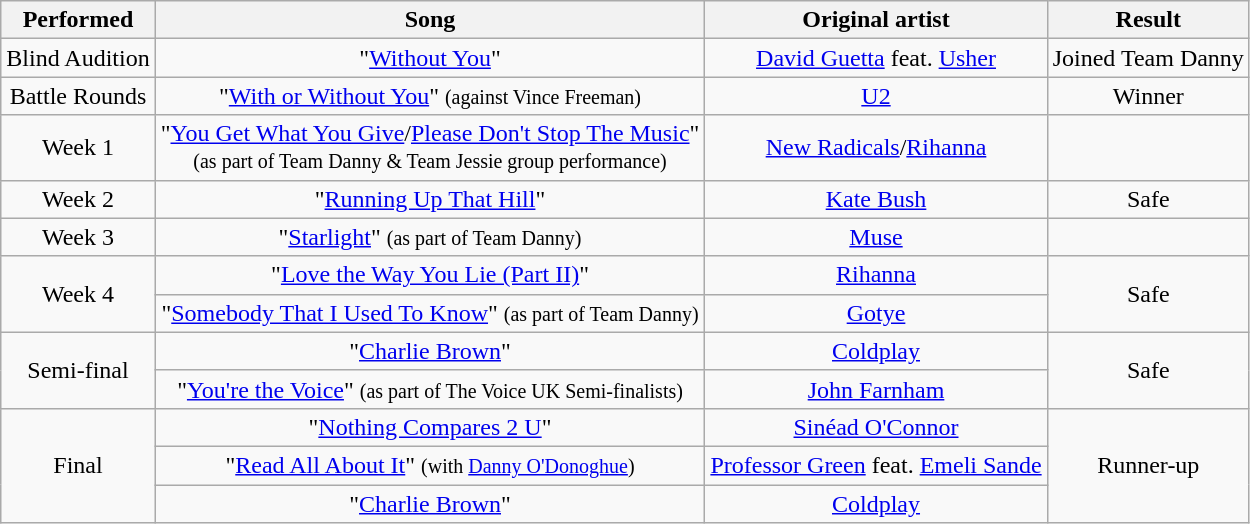<table class="wikitable plainrowheaders" style="text-align:center;">
<tr>
<th scope="col">Performed</th>
<th scope="col">Song</th>
<th scope="col">Original artist</th>
<th scope="col">Result</th>
</tr>
<tr>
<td>Blind Audition</td>
<td>"<a href='#'>Without You</a>"</td>
<td><a href='#'>David Guetta</a> feat. <a href='#'>Usher</a></td>
<td>Joined Team Danny</td>
</tr>
<tr>
<td>Battle Rounds</td>
<td>"<a href='#'>With or Without You</a>" <small>(against Vince Freeman)</small></td>
<td><a href='#'>U2</a></td>
<td>Winner</td>
</tr>
<tr>
<td>Week 1</td>
<td>"<a href='#'>You Get What You Give</a>/<a href='#'>Please Don't Stop The Music</a>" <br><small>(as part of Team Danny & Team Jessie group performance)</small></td>
<td><a href='#'>New Radicals</a>/<a href='#'>Rihanna</a></td>
<td></td>
</tr>
<tr>
<td>Week 2</td>
<td>"<a href='#'>Running Up That Hill</a>"</td>
<td><a href='#'>Kate Bush</a></td>
<td>Safe</td>
</tr>
<tr>
<td>Week 3</td>
<td>"<a href='#'>Starlight</a>" <small>(as part of Team Danny)</small></td>
<td><a href='#'>Muse</a></td>
<td></td>
</tr>
<tr>
<td rowspan="2">Week 4</td>
<td>"<a href='#'>Love the Way You Lie (Part II)</a>"</td>
<td><a href='#'>Rihanna</a></td>
<td rowspan="2">Safe</td>
</tr>
<tr>
<td>"<a href='#'>Somebody That I Used To Know</a>" <small>(as part of Team Danny)</small></td>
<td><a href='#'>Gotye</a></td>
</tr>
<tr>
<td rowspan="2">Semi-final</td>
<td>"<a href='#'>Charlie Brown</a>"</td>
<td><a href='#'>Coldplay</a></td>
<td rowspan="2">Safe</td>
</tr>
<tr>
<td>"<a href='#'>You're the Voice</a>" <small>(as part of The Voice UK Semi-finalists)</small></td>
<td><a href='#'>John Farnham</a></td>
</tr>
<tr>
<td rowspan="3">Final</td>
<td>"<a href='#'>Nothing Compares 2 U</a>"</td>
<td><a href='#'>Sinéad O'Connor</a></td>
<td rowspan="3">Runner-up</td>
</tr>
<tr>
<td>"<a href='#'>Read All About It</a>" <small>(with <a href='#'>Danny O'Donoghue</a>)</small></td>
<td><a href='#'>Professor Green</a> feat. <a href='#'>Emeli Sande</a></td>
</tr>
<tr>
<td>"<a href='#'>Charlie Brown</a>"</td>
<td><a href='#'>Coldplay</a></td>
</tr>
</table>
